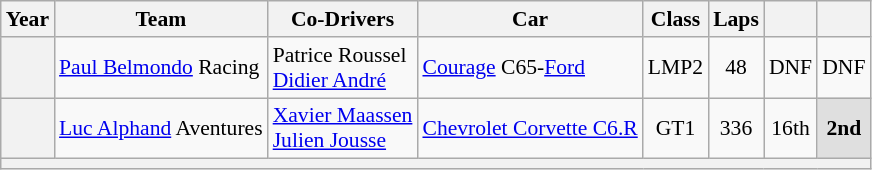<table class="wikitable" style="text-align:center; font-size:90%">
<tr>
<th>Year</th>
<th>Team</th>
<th>Co-Drivers</th>
<th>Car</th>
<th>Class</th>
<th>Laps</th>
<th></th>
<th></th>
</tr>
<tr>
<th></th>
<td align="left"> <a href='#'>Paul Belmondo</a> Racing</td>
<td align="left"> Patrice Roussel<br> <a href='#'>Didier André</a></td>
<td align="left"><a href='#'>Courage</a> C65-<a href='#'>Ford</a></td>
<td>LMP2</td>
<td>48</td>
<td>DNF</td>
<td>DNF</td>
</tr>
<tr>
<th></th>
<td align="left"> <a href='#'>Luc Alphand</a> Aventures</td>
<td align="left"> <a href='#'>Xavier Maassen</a><br> <a href='#'>Julien Jousse</a></td>
<td align="left"><a href='#'>Chevrolet Corvette C6.R</a></td>
<td>GT1</td>
<td>336</td>
<td>16th</td>
<td style="background:#DFDFDF;"><strong>2nd</strong></td>
</tr>
<tr>
<th colspan="8"></th>
</tr>
</table>
